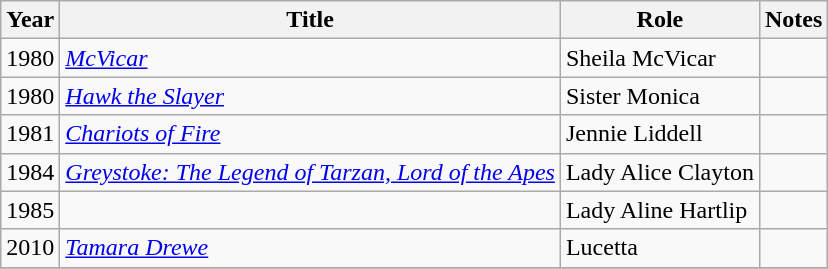<table class="wikitable sortable">
<tr>
<th>Year</th>
<th>Title</th>
<th>Role</th>
<th class="unsortable">Notes</th>
</tr>
<tr>
<td>1980</td>
<td><em><a href='#'>McVicar</a></em></td>
<td>Sheila McVicar</td>
<td></td>
</tr>
<tr>
<td>1980</td>
<td><em><a href='#'>Hawk the Slayer</a></em></td>
<td>Sister Monica</td>
<td></td>
</tr>
<tr>
<td>1981</td>
<td><em><a href='#'>Chariots of Fire</a></em></td>
<td>Jennie Liddell</td>
<td></td>
</tr>
<tr>
<td>1984</td>
<td><em><a href='#'>Greystoke: The Legend of Tarzan, Lord of the Apes</a></em></td>
<td>Lady Alice Clayton</td>
<td></td>
</tr>
<tr>
<td>1985</td>
<td><em></em></td>
<td>Lady Aline Hartlip</td>
<td></td>
</tr>
<tr>
<td>2010</td>
<td><em><a href='#'>Tamara Drewe</a></em></td>
<td>Lucetta</td>
<td></td>
</tr>
<tr>
</tr>
</table>
